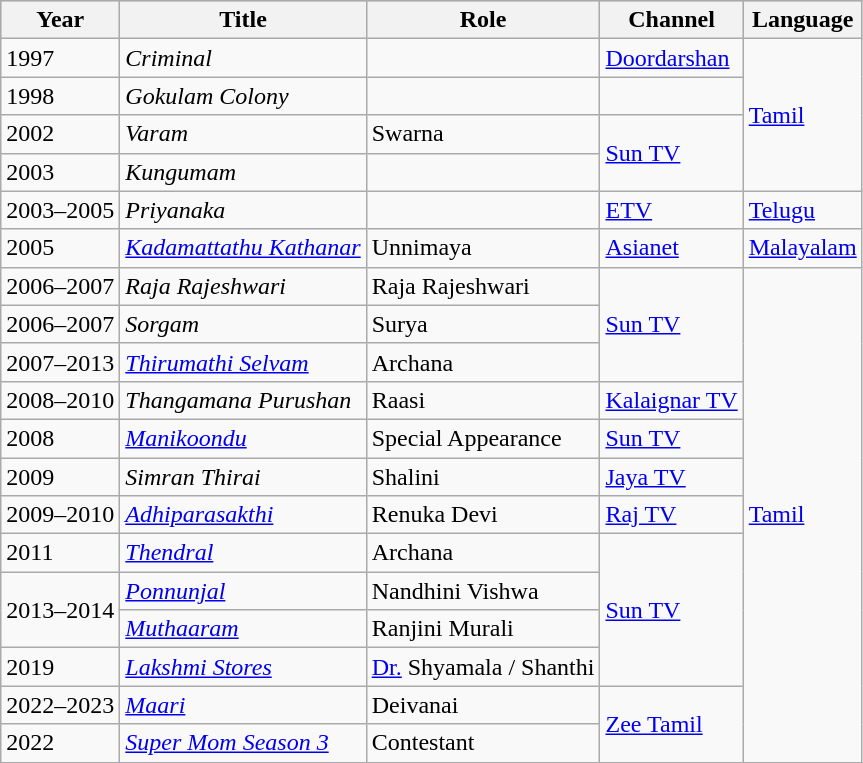<table class="wikitable">
<tr style="background:#ccc; text-align:center;">
<th>Year</th>
<th>Title</th>
<th>Role</th>
<th>Channel</th>
<th>Language</th>
</tr>
<tr>
<td>1997</td>
<td><em>Criminal</em></td>
<td></td>
<td><a href='#'>Doordarshan</a></td>
<td rowspan="4"><a href='#'>Tamil</a></td>
</tr>
<tr>
<td>1998</td>
<td><em>Gokulam Colony</em></td>
<td></td>
</tr>
<tr>
<td>2002</td>
<td><em>Varam</em></td>
<td>Swarna</td>
<td rowspan="2"><a href='#'>Sun TV</a></td>
</tr>
<tr>
<td>2003</td>
<td><em>Kungumam</em></td>
<td></td>
</tr>
<tr>
<td>2003–2005</td>
<td><em>Priyanaka</em></td>
<td></td>
<td><a href='#'>ETV</a></td>
<td><a href='#'>Telugu</a></td>
</tr>
<tr>
<td>2005</td>
<td><em><a href='#'>Kadamattathu Kathanar</a></em></td>
<td>Unnimaya</td>
<td><a href='#'>Asianet</a></td>
<td><a href='#'>Malayalam</a></td>
</tr>
<tr>
<td>2006–2007</td>
<td><em>Raja Rajeshwari</em></td>
<td>Raja Rajeshwari</td>
<td rowspan="3"><a href='#'>Sun TV</a></td>
<td rowspan="13"><a href='#'>Tamil</a></td>
</tr>
<tr>
<td>2006–2007</td>
<td><em>Sorgam</em></td>
<td>Surya</td>
</tr>
<tr>
<td>2007–2013</td>
<td><em><a href='#'>Thirumathi Selvam</a></em></td>
<td>Archana</td>
</tr>
<tr>
<td>2008–2010</td>
<td><em>Thangamana Purushan</em></td>
<td>Raasi</td>
<td><a href='#'>Kalaignar TV</a></td>
</tr>
<tr>
<td>2008</td>
<td><em><a href='#'>Manikoondu</a></em></td>
<td>Special Appearance</td>
<td><a href='#'>Sun TV</a></td>
</tr>
<tr>
<td>2009</td>
<td><em>Simran Thirai</em></td>
<td>Shalini</td>
<td><a href='#'>Jaya TV</a></td>
</tr>
<tr>
<td>2009–2010</td>
<td><em><a href='#'>Adhiparasakthi</a> </em></td>
<td>Renuka Devi</td>
<td><a href='#'>Raj TV</a></td>
</tr>
<tr>
<td>2011</td>
<td><em><a href='#'>Thendral</a></em></td>
<td>Archana</td>
<td rowspan="4"><a href='#'>Sun TV</a></td>
</tr>
<tr>
<td rowspan="2">2013–2014</td>
<td><em><a href='#'>Ponnunjal</a></em></td>
<td>Nandhini Vishwa</td>
</tr>
<tr>
<td><em><a href='#'>Muthaaram</a></em></td>
<td>Ranjini Murali</td>
</tr>
<tr>
<td>2019</td>
<td><em><a href='#'>Lakshmi Stores</a></em></td>
<td><a href='#'>Dr.</a> Shyamala / Shanthi</td>
</tr>
<tr>
<td>2022–2023</td>
<td><em><a href='#'>Maari</a></em></td>
<td>Deivanai</td>
<td rowspan="2"><a href='#'>Zee Tamil</a></td>
</tr>
<tr>
<td>2022</td>
<td><em><a href='#'>Super Mom Season 3</a></em></td>
<td>Contestant</td>
</tr>
</table>
